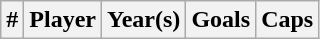<table class="wikitable sortable">
<tr>
<th width =>#</th>
<th width =>Player</th>
<th width =>Year(s)</th>
<th width =>Goals</th>
<th width =>Caps<br></th>
</tr>
</table>
